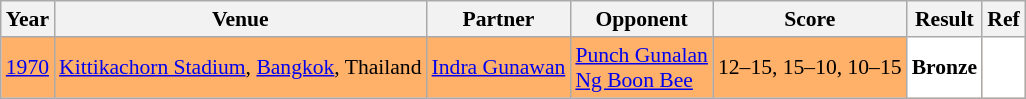<table class="sortable wikitable" style="font-size: 90%;">
<tr>
<th>Year</th>
<th>Venue</th>
<th>Partner</th>
<th>Opponent</th>
<th>Score</th>
<th>Result</th>
<th>Ref</th>
</tr>
<tr style="background:#FFB069">
<td align="center"><a href='#'>1970</a></td>
<td align="left"><a href='#'>Kittikachorn Stadium</a>, <a href='#'>Bangkok</a>, Thailand</td>
<td align="left"> <a href='#'>Indra Gunawan</a></td>
<td align="left"> <a href='#'>Punch Gunalan</a><br> <a href='#'>Ng Boon Bee</a></td>
<td align="left">12–15, 15–10, 10–15</td>
<td style="text-align:left; background:white"> <strong>Bronze</strong></td>
<td style="text-align:center; background:white"></td>
</tr>
</table>
